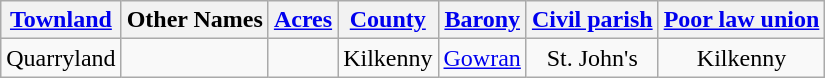<table class="wikitable sortable" style="border:1px; text-align:center">
<tr>
<th><a href='#'>Townland</a></th>
<th>Other Names</th>
<th><a href='#'>Acres</a></th>
<th><a href='#'>County</a></th>
<th><a href='#'>Barony</a></th>
<th><a href='#'>Civil parish</a></th>
<th><a href='#'>Poor law union</a></th>
</tr>
<tr>
<td>Quarryland</td>
<td></td>
<td></td>
<td>Kilkenny</td>
<td><a href='#'>Gowran</a></td>
<td>St. John's</td>
<td>Kilkenny</td>
</tr>
</table>
